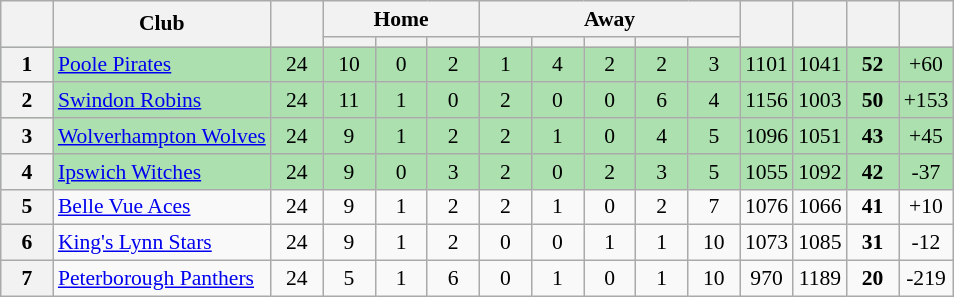<table class="wikitable" style="text-align:center; font-size:90%">
<tr>
<th rowspan="2" style="width:28px;"></th>
<th rowspan=2>Club</th>
<th rowspan="2" style="width:28px;"></th>
<th colspan=3>Home</th>
<th colspan=5>Away</th>
<th rowspan="2" style="width:28px;"></th>
<th rowspan="2" style="width:28px;"></th>
<th rowspan="2" style="width:28px;"></th>
<th rowspan="2" style="width:28px;"></th>
</tr>
<tr>
<th width=28></th>
<th width=28></th>
<th width=28></th>
<th width=28></th>
<th width=28></th>
<th width=28></th>
<th width=28></th>
<th width=28></th>
</tr>
<tr style="background:#ACE1AF;">
<th>1</th>
<td align=left><a href='#'>Poole Pirates</a></td>
<td>24</td>
<td>10</td>
<td>0</td>
<td>2</td>
<td>1</td>
<td>4</td>
<td>2</td>
<td>2</td>
<td>3</td>
<td>1101</td>
<td>1041</td>
<td><strong>52</strong></td>
<td>+60</td>
</tr>
<tr style="background:#ACE1AF">
<th>2</th>
<td align=left><a href='#'>Swindon Robins</a></td>
<td>24</td>
<td>11</td>
<td>1</td>
<td>0</td>
<td>2</td>
<td>0</td>
<td>0</td>
<td>6</td>
<td>4</td>
<td>1156</td>
<td>1003</td>
<td><strong>50</strong></td>
<td>+153</td>
</tr>
<tr style="background:#ACE1AF;">
<th>3</th>
<td align=left><a href='#'>Wolverhampton Wolves</a></td>
<td>24</td>
<td>9</td>
<td>1</td>
<td>2</td>
<td>2</td>
<td>1</td>
<td>0</td>
<td>4</td>
<td>5</td>
<td>1096</td>
<td>1051</td>
<td><strong>43</strong></td>
<td>+45</td>
</tr>
<tr style="background:#ACE1AF;">
<th>4</th>
<td align=left><a href='#'>Ipswich Witches</a></td>
<td>24</td>
<td>9</td>
<td>0</td>
<td>3</td>
<td>2</td>
<td>0</td>
<td>2</td>
<td>3</td>
<td>5</td>
<td>1055</td>
<td>1092</td>
<td><strong>42</strong></td>
<td>-37</td>
</tr>
<tr>
<th>5</th>
<td align=left><a href='#'>Belle Vue Aces</a></td>
<td>24</td>
<td>9</td>
<td>1</td>
<td>2</td>
<td>2</td>
<td>1</td>
<td>0</td>
<td>2</td>
<td>7</td>
<td>1076</td>
<td>1066</td>
<td><strong>41</strong></td>
<td>+10</td>
</tr>
<tr>
<th>6</th>
<td align=left><a href='#'>King's Lynn Stars</a></td>
<td>24</td>
<td>9</td>
<td>1</td>
<td>2</td>
<td>0</td>
<td>0</td>
<td>1</td>
<td>1</td>
<td>10</td>
<td>1073</td>
<td>1085</td>
<td><strong>31</strong></td>
<td>-12</td>
</tr>
<tr>
<th>7</th>
<td align=left><a href='#'>Peterborough Panthers</a></td>
<td>24</td>
<td>5</td>
<td>1</td>
<td>6</td>
<td>0</td>
<td>1</td>
<td>0</td>
<td>1</td>
<td>10</td>
<td>970</td>
<td>1189</td>
<td><strong>20</strong></td>
<td>-219</td>
</tr>
</table>
